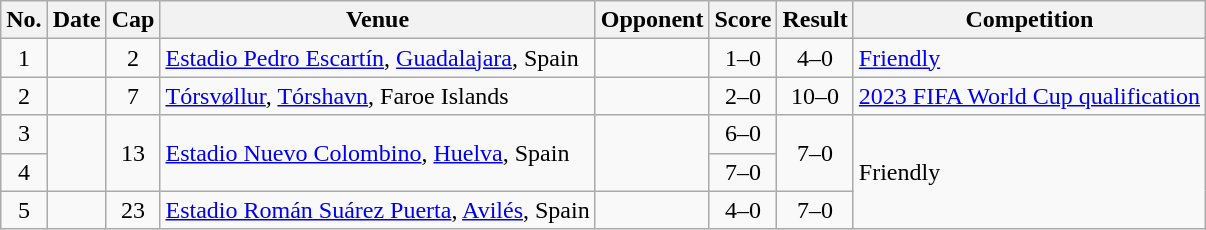<table class="wikitable sortable">
<tr>
<th scope="col">No.</th>
<th scope="col" data-sort-type="date">Date</th>
<th scope="col">Cap</th>
<th scope="col">Venue</th>
<th scope="col">Opponent</th>
<th scope="col" class="unsortable">Score</th>
<th scope="col" class="unsortable">Result</th>
<th scope="col">Competition</th>
</tr>
<tr>
<td align="center">1</td>
<td></td>
<td align="center">2</td>
<td><a href='#'>Estadio Pedro Escartín</a>, <a href='#'>Guadalajara</a>, Spain</td>
<td></td>
<td align="center">1–0</td>
<td align="center">4–0</td>
<td><a href='#'>Friendly</a></td>
</tr>
<tr>
<td align="center">2</td>
<td></td>
<td align="center">7</td>
<td><a href='#'>Tórsvøllur</a>, <a href='#'>Tórshavn</a>, Faroe Islands</td>
<td></td>
<td align="center">2–0</td>
<td align="center">10–0</td>
<td><a href='#'>2023 FIFA World Cup qualification</a></td>
</tr>
<tr>
<td align="center">3</td>
<td rowspan="2"></td>
<td rowspan="2" align="center">13</td>
<td rowspan="2"><a href='#'>Estadio Nuevo Colombino</a>, <a href='#'>Huelva</a>, Spain</td>
<td rowspan="2"></td>
<td align="center">6–0</td>
<td rowspan="2" align="center">7–0</td>
<td rowspan="3">Friendly</td>
</tr>
<tr>
<td align="center">4</td>
<td align="center">7–0</td>
</tr>
<tr>
<td align="center">5</td>
<td></td>
<td align="center">23</td>
<td><a href='#'>Estadio Román Suárez Puerta</a>, <a href='#'>Avilés</a>, Spain</td>
<td></td>
<td align="center">4–0</td>
<td align="center">7–0</td>
</tr>
</table>
